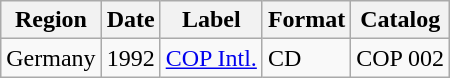<table class="wikitable">
<tr>
<th>Region</th>
<th>Date</th>
<th>Label</th>
<th>Format</th>
<th>Catalog</th>
</tr>
<tr>
<td>Germany</td>
<td>1992</td>
<td><a href='#'>COP Intl.</a></td>
<td>CD</td>
<td>COP 002</td>
</tr>
</table>
